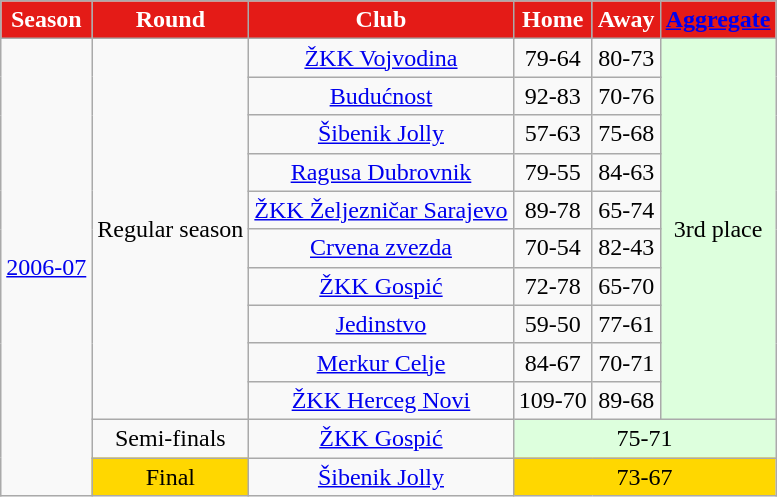<table class="wikitable" style="text-align: center;">
<tr>
<th style="color:white; background:#E41B17;">Season</th>
<th style="color:white; background:#E41B17;">Round</th>
<th style="color:white; background:#E41B17;">Club</th>
<th style="color:white; background:#E41B17;">Home</th>
<th style="color:white; background:#E41B17;">Away</th>
<th style="color:white; background:#E41B17;"><a href='#'>Aggregate</a></th>
</tr>
<tr>
<td rowspan="12"><a href='#'>2006-07</a></td>
<td rowspan="10">Regular season</td>
<td> <a href='#'>ŽKK Vojvodina</a></td>
<td>79-64</td>
<td>80-73</td>
<td rowspan="10" style="text-align:center; background:#dfd;">3rd place</td>
</tr>
<tr>
<td> <a href='#'>Budućnost</a></td>
<td>92-83</td>
<td>70-76</td>
</tr>
<tr>
<td> <a href='#'>Šibenik Jolly</a></td>
<td>57-63</td>
<td>75-68</td>
</tr>
<tr>
<td> <a href='#'>Ragusa Dubrovnik</a></td>
<td>79-55</td>
<td>84-63</td>
</tr>
<tr>
<td> <a href='#'>ŽKK Željezničar Sarajevo</a></td>
<td>89-78</td>
<td>65-74</td>
</tr>
<tr>
<td> <a href='#'>Crvena zvezda</a></td>
<td>70-54</td>
<td>82-43</td>
</tr>
<tr>
<td> <a href='#'>ŽKK Gospić</a></td>
<td>72-78</td>
<td>65-70</td>
</tr>
<tr>
<td> <a href='#'>Jedinstvo</a></td>
<td>59-50</td>
<td>77-61</td>
</tr>
<tr>
<td> <a href='#'>Merkur Celje</a></td>
<td>84-67</td>
<td>70-71</td>
</tr>
<tr>
<td> <a href='#'>ŽKK Herceg Novi</a></td>
<td>109-70</td>
<td>89-68</td>
</tr>
<tr>
<td>Semi-finals</td>
<td> <a href='#'>ŽKK Gospić</a></td>
<td colspan="3" style="text-align:center; background:#dfd;">75-71</td>
</tr>
<tr>
<td style="text-align:center; background:gold">Final</td>
<td> <a href='#'>Šibenik Jolly</a></td>
<td colspan=3 style="text-align:center; background:gold">73-67</td>
</tr>
</table>
